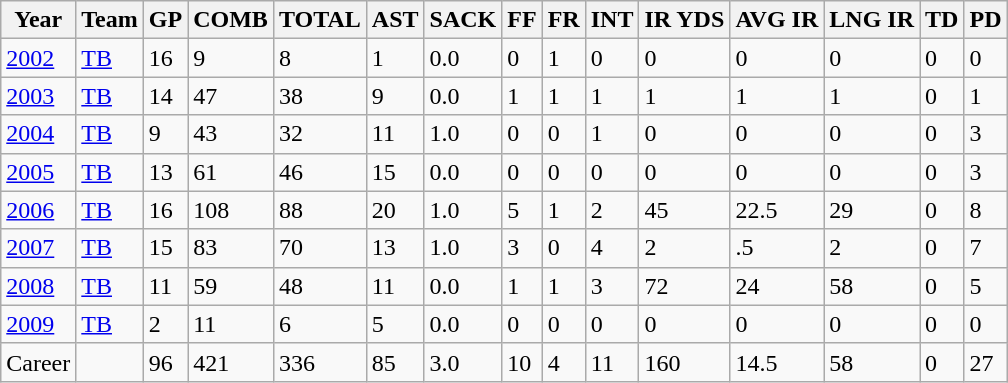<table class="wikitable">
<tr>
<th>Year</th>
<th>Team</th>
<th>GP</th>
<th>COMB</th>
<th>TOTAL</th>
<th>AST</th>
<th>SACK</th>
<th>FF</th>
<th>FR</th>
<th>INT</th>
<th>IR YDS</th>
<th>AVG IR</th>
<th>LNG IR</th>
<th>TD</th>
<th>PD</th>
</tr>
<tr>
<td><a href='#'>2002</a></td>
<td><a href='#'>TB</a></td>
<td>16</td>
<td>9</td>
<td>8</td>
<td>1</td>
<td>0.0</td>
<td>0</td>
<td>1</td>
<td>0</td>
<td>0</td>
<td>0</td>
<td>0</td>
<td>0</td>
<td>0</td>
</tr>
<tr>
<td><a href='#'>2003</a></td>
<td><a href='#'>TB</a></td>
<td>14</td>
<td>47</td>
<td>38</td>
<td>9</td>
<td>0.0</td>
<td>1</td>
<td>1</td>
<td>1</td>
<td>1</td>
<td>1</td>
<td>1</td>
<td>0</td>
<td>1</td>
</tr>
<tr>
<td><a href='#'>2004</a></td>
<td><a href='#'>TB</a></td>
<td>9</td>
<td>43</td>
<td>32</td>
<td>11</td>
<td>1.0</td>
<td>0</td>
<td>0</td>
<td>1</td>
<td>0</td>
<td>0</td>
<td>0</td>
<td>0</td>
<td>3</td>
</tr>
<tr>
<td><a href='#'>2005</a></td>
<td><a href='#'>TB</a></td>
<td>13</td>
<td>61</td>
<td>46</td>
<td>15</td>
<td>0.0</td>
<td>0</td>
<td>0</td>
<td>0</td>
<td>0</td>
<td>0</td>
<td>0</td>
<td>0</td>
<td>3</td>
</tr>
<tr>
<td><a href='#'>2006</a></td>
<td><a href='#'>TB</a></td>
<td>16</td>
<td>108</td>
<td>88</td>
<td>20</td>
<td>1.0</td>
<td>5</td>
<td>1</td>
<td>2</td>
<td>45</td>
<td>22.5</td>
<td>29</td>
<td>0</td>
<td>8</td>
</tr>
<tr>
<td><a href='#'>2007</a></td>
<td><a href='#'>TB</a></td>
<td>15</td>
<td>83</td>
<td>70</td>
<td>13</td>
<td>1.0</td>
<td>3</td>
<td>0</td>
<td>4</td>
<td>2</td>
<td>.5</td>
<td>2</td>
<td>0</td>
<td>7</td>
</tr>
<tr>
<td><a href='#'>2008</a></td>
<td><a href='#'>TB</a></td>
<td>11</td>
<td>59</td>
<td>48</td>
<td>11</td>
<td>0.0</td>
<td>1</td>
<td>1</td>
<td>3</td>
<td>72</td>
<td>24</td>
<td>58</td>
<td>0</td>
<td>5</td>
</tr>
<tr>
<td><a href='#'>2009</a></td>
<td><a href='#'>TB</a></td>
<td>2</td>
<td>11</td>
<td>6</td>
<td>5</td>
<td>0.0</td>
<td>0</td>
<td>0</td>
<td>0</td>
<td>0</td>
<td>0</td>
<td>0</td>
<td>0</td>
<td>0</td>
</tr>
<tr>
<td>Career</td>
<td></td>
<td>96</td>
<td>421</td>
<td>336</td>
<td>85</td>
<td>3.0</td>
<td>10</td>
<td>4</td>
<td>11</td>
<td>160</td>
<td>14.5</td>
<td>58</td>
<td>0</td>
<td>27</td>
</tr>
</table>
